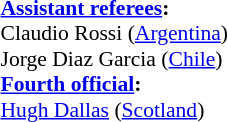<table width=100% style="font-size: 90%">
<tr>
<td><br><strong><a href='#'>Assistant referees</a>:</strong>
<br>Claudio Rossi (<a href='#'>Argentina</a>)
<br>Jorge Diaz Garcia (<a href='#'>Chile</a>)
<br><strong><a href='#'>Fourth official</a>:</strong>
<br><a href='#'>Hugh Dallas</a> (<a href='#'>Scotland</a>)</td>
</tr>
</table>
